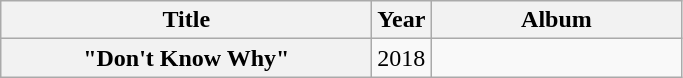<table class="wikitable plainrowheaders" style="text-align:center">
<tr>
<th scope="col" style="width:15em">Title</th>
<th scope="col" style="width:2em">Year</th>
<th scope="col" style="width:10em">Album</th>
</tr>
<tr>
<th scope="row">"Don't Know Why"<br></th>
<td>2018</td>
<td></td>
</tr>
</table>
